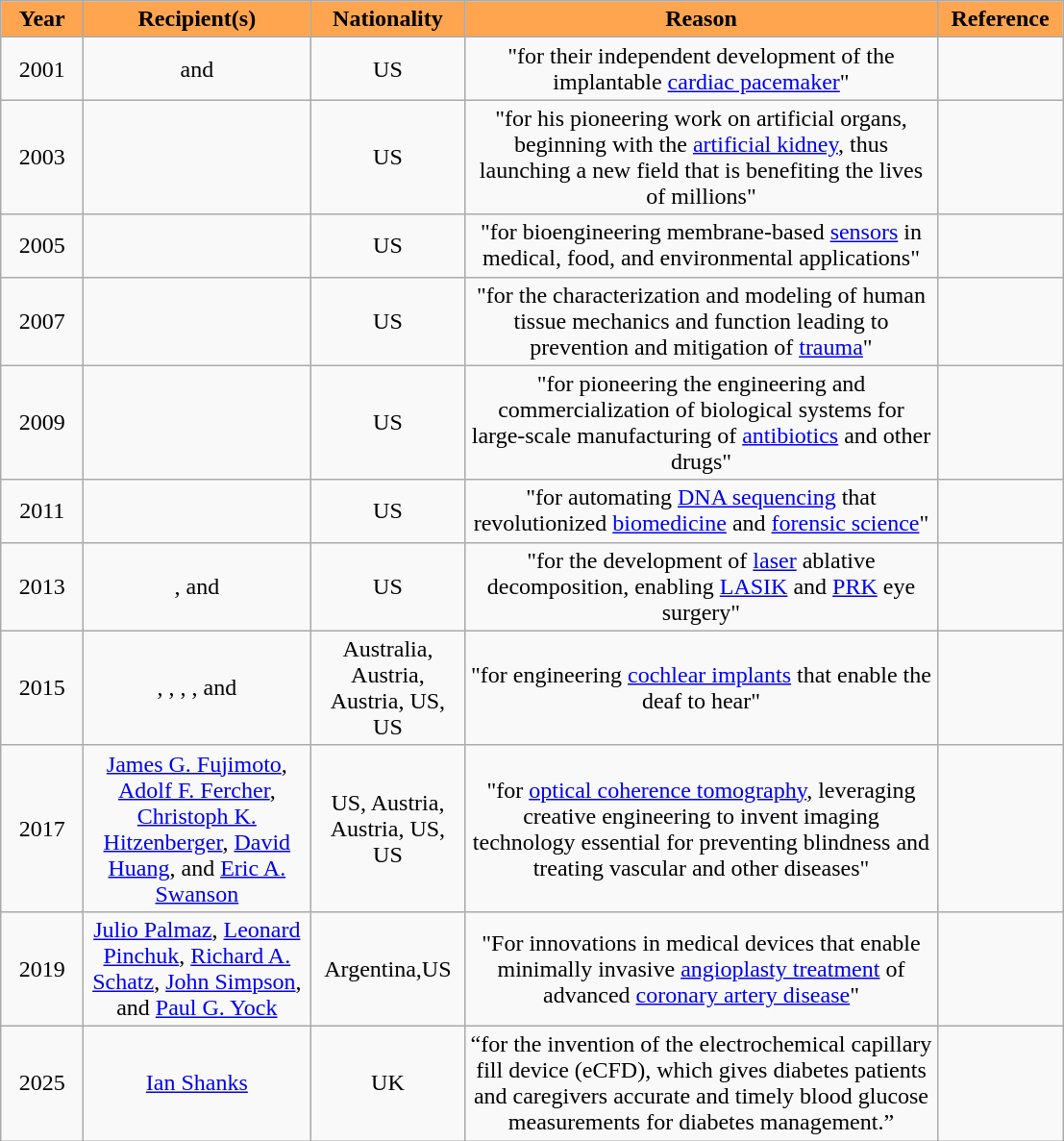<table class="sortable wikitable" border="1" style="text-align:center;">
<tr>
<th width=50 style="background:#FFA54F;">Year</th>
<th width=150 style="background:#FFA54F;">Recipient(s)</th>
<th class=unsortable width=100 style="background:#FFA54F;">Nationality</th>
<th class=unsortable width=320 style="background:#FFA54F;">Reason</th>
<th class=unsortable width=80 style="background:#FFA54F;">Reference</th>
</tr>
<tr>
<td>2001</td>
<td> and </td>
<td>US</td>
<td>"for their independent development of the implantable <a href='#'>cardiac pacemaker</a>"</td>
<td></td>
</tr>
<tr>
<td>2003</td>
<td></td>
<td>US</td>
<td>"for his pioneering work on artificial organs, beginning with the <a href='#'>artificial kidney</a>, thus launching a new field that is benefiting the lives of millions"</td>
<td></td>
</tr>
<tr>
<td>2005</td>
<td></td>
<td>US</td>
<td>"for bioengineering membrane-based <a href='#'>sensors</a> in medical, food, and environmental applications"</td>
<td></td>
</tr>
<tr>
<td>2007</td>
<td></td>
<td>US</td>
<td>"for the characterization and modeling of human tissue mechanics and function leading to prevention and mitigation of <a href='#'>trauma</a>"</td>
<td></td>
</tr>
<tr>
<td>2009</td>
<td></td>
<td>US</td>
<td>"for pioneering the engineering and commercialization of biological systems for large-scale manufacturing of <a href='#'>antibiotics</a> and other drugs"</td>
<td></td>
</tr>
<tr>
<td>2011</td>
<td></td>
<td>US</td>
<td>"for automating <a href='#'>DNA sequencing</a> that revolutionized <a href='#'>biomedicine</a> and <a href='#'>forensic science</a>"</td>
<td></td>
</tr>
<tr>
<td>2013</td>
<td>,  and </td>
<td>US</td>
<td>"for the development of <a href='#'>laser</a> ablative decomposition, enabling <a href='#'>LASIK</a> and <a href='#'>PRK</a> eye surgery"</td>
<td></td>
</tr>
<tr>
<td>2015</td>
<td>, , , , and </td>
<td>Australia, Austria, Austria, US, US</td>
<td>"for engineering <a href='#'>cochlear implants</a> that enable the deaf to hear"</td>
<td></td>
</tr>
<tr>
<td>2017</td>
<td><a href='#'>James G. Fujimoto</a>, <a href='#'>Adolf F. Fercher</a>, <a href='#'>Christoph K. Hitzenberger</a>, <a href='#'>David Huang</a>, and <a href='#'>Eric A. Swanson</a></td>
<td>US, Austria, Austria, US, US</td>
<td>"for <a href='#'>optical coherence tomography</a>, leveraging creative engineering to invent imaging technology essential for preventing blindness and treating vascular and other diseases"</td>
<td></td>
</tr>
<tr>
<td>2019</td>
<td><a href='#'>Julio Palmaz</a>, <a href='#'>Leonard Pinchuk</a>, <a href='#'>Richard A. Schatz</a>, <a href='#'>John Simpson</a>, and <a href='#'>Paul G. Yock</a></td>
<td>Argentina,US</td>
<td>"For innovations in medical devices that enable minimally invasive <a href='#'>angioplasty treatment</a> of advanced <a href='#'>coronary artery disease</a>"</td>
<td></td>
</tr>
<tr>
<td>2025</td>
<td><a href='#'>Ian Shanks</a></td>
<td>UK</td>
<td>“for the invention of the electrochemical capillary fill device (eCFD), which gives diabetes patients and caregivers accurate and timely blood glucose measurements for diabetes management.”</td>
<td></td>
</tr>
</table>
